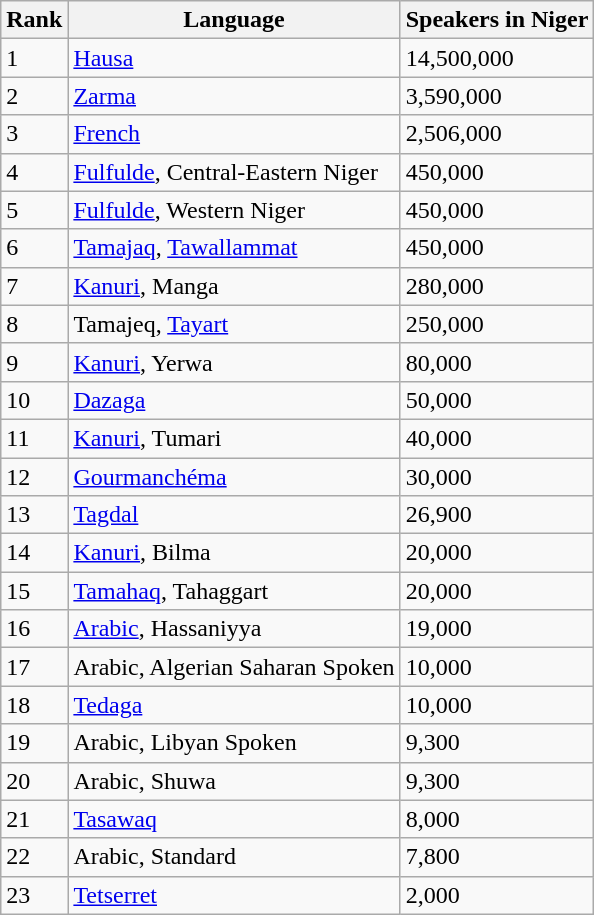<table class="wikitable sortable">
<tr>
<th>Rank</th>
<th>Language</th>
<th>Speakers in Niger</th>
</tr>
<tr>
<td>1</td>
<td><a href='#'>Hausa</a></td>
<td>14,500,000</td>
</tr>
<tr>
<td>2</td>
<td><a href='#'>Zarma</a></td>
<td>3,590,000</td>
</tr>
<tr>
<td>3</td>
<td><a href='#'>French</a></td>
<td>2,506,000</td>
</tr>
<tr>
<td>4</td>
<td><a href='#'>Fulfulde</a>, Central-Eastern Niger</td>
<td>450,000</td>
</tr>
<tr>
<td>5</td>
<td><a href='#'>Fulfulde</a>, Western Niger</td>
<td>450,000</td>
</tr>
<tr>
<td>6</td>
<td><a href='#'>Tamajaq</a>, <a href='#'>Tawallammat</a></td>
<td>450,000</td>
</tr>
<tr>
<td>7</td>
<td><a href='#'>Kanuri</a>, Manga</td>
<td>280,000</td>
</tr>
<tr>
<td>8</td>
<td>Tamajeq, <a href='#'>Tayart</a></td>
<td>250,000</td>
</tr>
<tr>
<td>9</td>
<td><a href='#'>Kanuri</a>, Yerwa</td>
<td>80,000</td>
</tr>
<tr>
<td>10</td>
<td><a href='#'>Dazaga</a></td>
<td>50,000</td>
</tr>
<tr>
<td>11</td>
<td><a href='#'>Kanuri</a>, Tumari</td>
<td>40,000</td>
</tr>
<tr>
<td>12</td>
<td><a href='#'>Gourmanchéma</a></td>
<td>30,000</td>
</tr>
<tr>
<td>13</td>
<td><a href='#'>Tagdal</a></td>
<td>26,900</td>
</tr>
<tr>
<td>14</td>
<td><a href='#'>Kanuri</a>, Bilma</td>
<td>20,000</td>
</tr>
<tr>
<td>15</td>
<td><a href='#'>Tamahaq</a>, Tahaggart</td>
<td>20,000</td>
</tr>
<tr>
<td>16</td>
<td><a href='#'>Arabic</a>, Hassaniyya</td>
<td>19,000</td>
</tr>
<tr>
<td>17</td>
<td>Arabic, Algerian Saharan Spoken</td>
<td>10,000</td>
</tr>
<tr>
<td>18</td>
<td><a href='#'>Tedaga</a></td>
<td>10,000</td>
</tr>
<tr>
<td>19</td>
<td>Arabic, Libyan Spoken</td>
<td>9,300</td>
</tr>
<tr>
<td>20</td>
<td>Arabic, Shuwa</td>
<td>9,300</td>
</tr>
<tr>
<td>21</td>
<td><a href='#'>Tasawaq</a></td>
<td>8,000</td>
</tr>
<tr>
<td>22</td>
<td>Arabic, Standard</td>
<td>7,800</td>
</tr>
<tr>
<td>23</td>
<td><a href='#'>Tetserret</a></td>
<td>2,000</td>
</tr>
</table>
